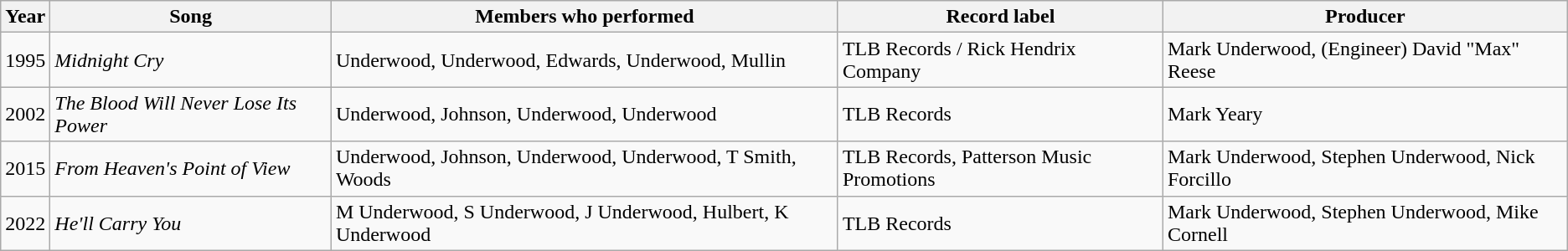<table class="wikitable">
<tr>
<th>Year</th>
<th>Song</th>
<th>Members who performed</th>
<th>Record label</th>
<th>Producer</th>
</tr>
<tr>
<td>1995</td>
<td><em>Midnight Cry</em></td>
<td>Underwood, Underwood, Edwards, Underwood, Mullin</td>
<td>TLB Records / Rick Hendrix Company</td>
<td>Mark Underwood, (Engineer) David "Max" Reese</td>
</tr>
<tr>
<td>2002</td>
<td><em>The Blood Will Never Lose Its Power</em></td>
<td>Underwood, Johnson, Underwood, Underwood</td>
<td>TLB Records</td>
<td>Mark Yeary</td>
</tr>
<tr>
<td>2015</td>
<td><em>From Heaven's Point of View</em></td>
<td>Underwood, Johnson, Underwood, Underwood, T Smith, Woods</td>
<td>TLB Records, Patterson Music Promotions</td>
<td>Mark Underwood, Stephen Underwood, Nick Forcillo</td>
</tr>
<tr>
<td>2022</td>
<td><em>He'll Carry You</em></td>
<td>M Underwood, S Underwood, J Underwood, Hulbert, K Underwood</td>
<td>TLB Records</td>
<td>Mark Underwood, Stephen Underwood, Mike Cornell</td>
</tr>
</table>
